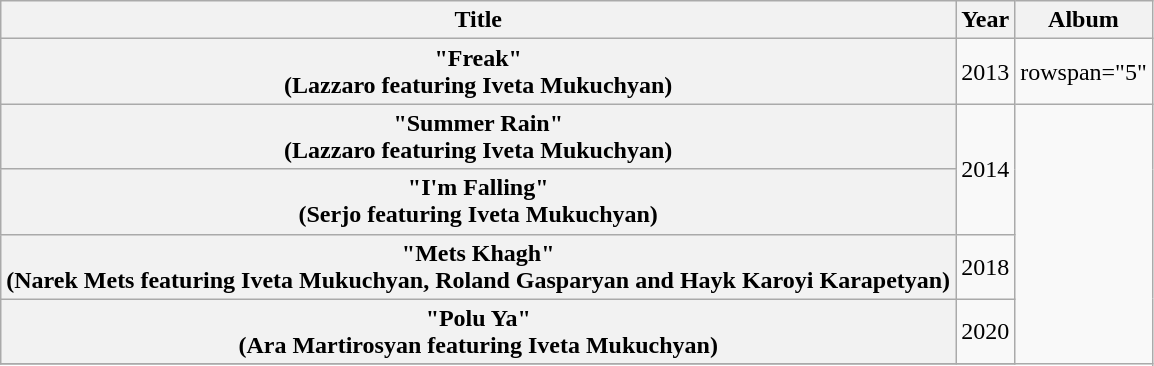<table class="wikitable plainrowheaders" style="text-align:center;">
<tr>
<th scope="col">Title</th>
<th scope="col">Year</th>
<th scope="col">Album</th>
</tr>
<tr>
<th scope="row">"Freak"<br><span>(Lazzaro featuring Iveta Mukuchyan)</span></th>
<td>2013</td>
<td>rowspan="5" </td>
</tr>
<tr>
<th scope="row">"Summer Rain"<br><span>(Lazzaro featuring Iveta Mukuchyan)</span></th>
<td rowspan="2">2014</td>
</tr>
<tr>
<th scope="row">"I'm Falling"<br><span>(Serjo featuring Iveta Mukuchyan)</span></th>
</tr>
<tr>
<th scope="row">"Mets Khagh"<br><span>(Narek Mets featuring Iveta Mukuchyan, Roland Gasparyan and Hayk Karoyi Karapetyan)</span></th>
<td>2018</td>
</tr>
<tr>
<th scope="row">"Polu Ya"<br><span>(Ara Martirosyan featuring Iveta Mukuchyan)</span></th>
<td>2020</td>
</tr>
<tr>
</tr>
</table>
